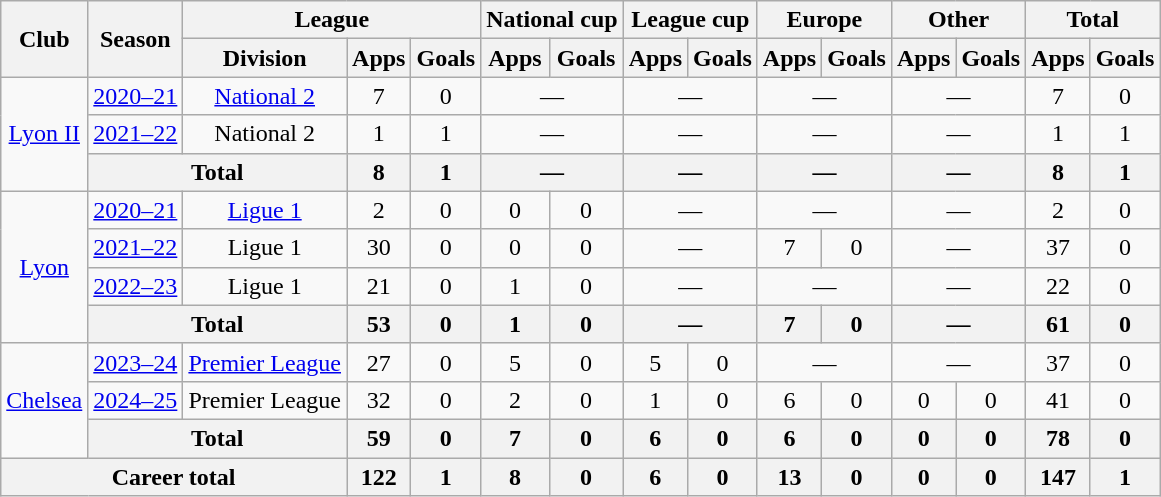<table class="wikitable" style="text-align: center;">
<tr>
<th rowspan="2">Club</th>
<th rowspan="2">Season</th>
<th colspan="3">League</th>
<th colspan="2">National cup</th>
<th colspan="2">League cup</th>
<th colspan="2">Europe</th>
<th colspan="2">Other</th>
<th colspan="2">Total</th>
</tr>
<tr>
<th>Division</th>
<th>Apps</th>
<th>Goals</th>
<th>Apps</th>
<th>Goals</th>
<th>Apps</th>
<th>Goals</th>
<th>Apps</th>
<th>Goals</th>
<th>Apps</th>
<th>Goals</th>
<th>Apps</th>
<th>Goals</th>
</tr>
<tr>
<td rowspan="3"><a href='#'>Lyon II</a></td>
<td><a href='#'>2020–21</a></td>
<td><a href='#'>National 2</a></td>
<td>7</td>
<td>0</td>
<td colspan="2">—</td>
<td colspan="2">—</td>
<td colspan="2">—</td>
<td colspan="2">—</td>
<td>7</td>
<td>0</td>
</tr>
<tr>
<td><a href='#'>2021–22</a></td>
<td>National 2</td>
<td>1</td>
<td>1</td>
<td colspan="2">—</td>
<td colspan="2">—</td>
<td colspan="2">—</td>
<td colspan="2">—</td>
<td>1</td>
<td>1</td>
</tr>
<tr>
<th colspan="2">Total</th>
<th>8</th>
<th>1</th>
<th colspan="2">—</th>
<th colspan="2">—</th>
<th colspan="2">—</th>
<th colspan="2">—</th>
<th>8</th>
<th>1</th>
</tr>
<tr>
<td rowspan="4"><a href='#'>Lyon</a></td>
<td><a href='#'>2020–21</a></td>
<td><a href='#'>Ligue 1</a></td>
<td>2</td>
<td>0</td>
<td>0</td>
<td>0</td>
<td colspan="2">—</td>
<td colspan="2">—</td>
<td colspan="2">—</td>
<td>2</td>
<td>0</td>
</tr>
<tr>
<td><a href='#'>2021–22</a></td>
<td>Ligue 1</td>
<td>30</td>
<td>0</td>
<td>0</td>
<td>0</td>
<td colspan="2">—</td>
<td>7</td>
<td>0</td>
<td colspan="2">—</td>
<td>37</td>
<td>0</td>
</tr>
<tr>
<td><a href='#'>2022–23</a></td>
<td>Ligue 1</td>
<td>21</td>
<td>0</td>
<td>1</td>
<td>0</td>
<td colspan="2">—</td>
<td colspan="2">—</td>
<td colspan="2">—</td>
<td>22</td>
<td>0</td>
</tr>
<tr>
<th colspan="2">Total</th>
<th>53</th>
<th>0</th>
<th>1</th>
<th>0</th>
<th colspan="2">—</th>
<th>7</th>
<th>0</th>
<th colspan="2">—</th>
<th>61</th>
<th>0</th>
</tr>
<tr>
<td rowspan="3"><a href='#'>Chelsea</a></td>
<td><a href='#'>2023–24</a></td>
<td><a href='#'>Premier League</a></td>
<td>27</td>
<td>0</td>
<td>5</td>
<td>0</td>
<td>5</td>
<td>0</td>
<td colspan="2">—</td>
<td colspan="2">—</td>
<td>37</td>
<td>0</td>
</tr>
<tr>
<td><a href='#'>2024–25</a></td>
<td>Premier League</td>
<td>32</td>
<td>0</td>
<td>2</td>
<td>0</td>
<td>1</td>
<td>0</td>
<td>6</td>
<td>0</td>
<td>0</td>
<td>0</td>
<td>41</td>
<td>0</td>
</tr>
<tr>
<th colspan="2">Total</th>
<th>59</th>
<th>0</th>
<th>7</th>
<th>0</th>
<th>6</th>
<th>0</th>
<th>6</th>
<th>0</th>
<th>0</th>
<th>0</th>
<th>78</th>
<th>0</th>
</tr>
<tr>
<th colspan="3">Career total</th>
<th>122</th>
<th>1</th>
<th>8</th>
<th>0</th>
<th>6</th>
<th>0</th>
<th>13</th>
<th>0</th>
<th>0</th>
<th>0</th>
<th>147</th>
<th>1</th>
</tr>
</table>
